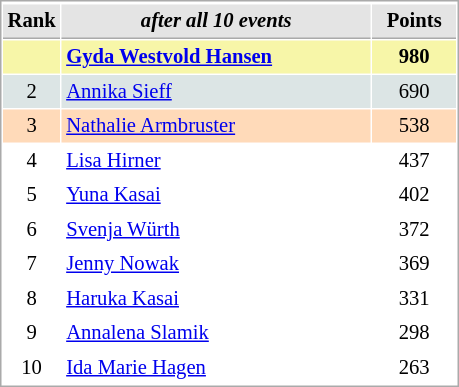<table cellspacing="1" cellpadding="3" style="border:1px solid #AAAAAA;font-size:86%">
<tr style="background-color: #E4E4E4;">
</tr>
<tr style="background-color: #E4E4E4;">
<th style="border-bottom:1px solid #AAAAAA; width: 10px;">Rank</th>
<th style="border-bottom:1px solid #AAAAAA; width: 200px;"><em>after all 10 events</em></th>
<th style="border-bottom:1px solid #AAAAAA; width: 50px;">Points</th>
</tr>
<tr style="background:#f7f6a8;">
<td align=center></td>
<td><strong> <a href='#'>Gyda Westvold Hansen</a></strong></td>
<td align=center><strong>980</strong></td>
</tr>
<tr style="background:#dce5e5;">
<td align=center>2</td>
<td> <a href='#'>Annika Sieff</a></td>
<td align=center>690</td>
</tr>
<tr style="background:#ffdab9;">
<td align=center>3</td>
<td> <a href='#'>Nathalie Armbruster</a></td>
<td align=center>538</td>
</tr>
<tr>
<td align=center>4</td>
<td> <a href='#'>Lisa Hirner</a></td>
<td align=center>437</td>
</tr>
<tr>
<td align=center>5</td>
<td> <a href='#'>Yuna Kasai</a></td>
<td align=center>402</td>
</tr>
<tr>
<td align=center>6</td>
<td> <a href='#'>Svenja Würth</a></td>
<td align=center>372</td>
</tr>
<tr>
<td align=center>7</td>
<td> <a href='#'>Jenny Nowak</a></td>
<td align=center>369</td>
</tr>
<tr>
<td align=center>8</td>
<td> <a href='#'>Haruka Kasai</a></td>
<td align=center>331</td>
</tr>
<tr>
<td align=center>9</td>
<td> <a href='#'>Annalena Slamik</a></td>
<td align=center>298</td>
</tr>
<tr>
<td align=center>10</td>
<td> <a href='#'>Ida Marie Hagen</a></td>
<td align=center>263</td>
</tr>
</table>
